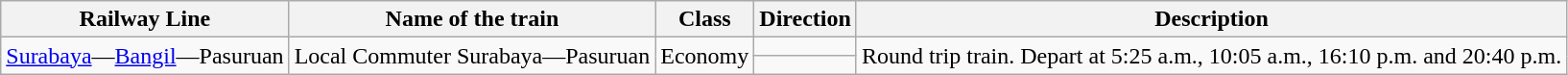<table class="wikitable sortable">
<tr>
<th>Railway Line</th>
<th>Name of the train</th>
<th>Class</th>
<th>Direction</th>
<th>Description</th>
</tr>
<tr>
<td rowspan="2"><a href='#'>Surabaya</a>―<a href='#'>Bangil</a>―Pasuruan</td>
<td rowspan="2">Local Commuter Surabaya―Pasuruan</td>
<td rowspan="2">Economy</td>
<td></td>
<td rowspan="2">Round trip train. Depart at 5:25 a.m., 10:05 a.m., 16:10 p.m. and 20:40 p.m.</td>
</tr>
<tr>
<td></td>
</tr>
</table>
